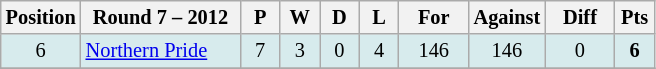<table class="wikitable" style="text-align:center; font-size:85%;">
<tr>
<th width=40 abbr="Position">Position</th>
<th width=100>Round 7 – 2012</th>
<th width=20 abbr="Played">P</th>
<th width=20 abbr="Won">W</th>
<th width=20 abbr="Drawn">D</th>
<th width=20 abbr="Lost">L</th>
<th width=40 abbr="Points for">For</th>
<th width=40 abbr="Points against">Against</th>
<th width=40 abbr="Points difference">Diff</th>
<th width=20 abbr="Points">Pts</th>
</tr>
<tr style="background: #d7ebed;">
<td>6</td>
<td style="text-align:left;"> <a href='#'>Northern Pride</a></td>
<td>7</td>
<td>3</td>
<td>0</td>
<td>4</td>
<td>146</td>
<td>146</td>
<td>0</td>
<td><strong>6</strong></td>
</tr>
<tr>
</tr>
</table>
